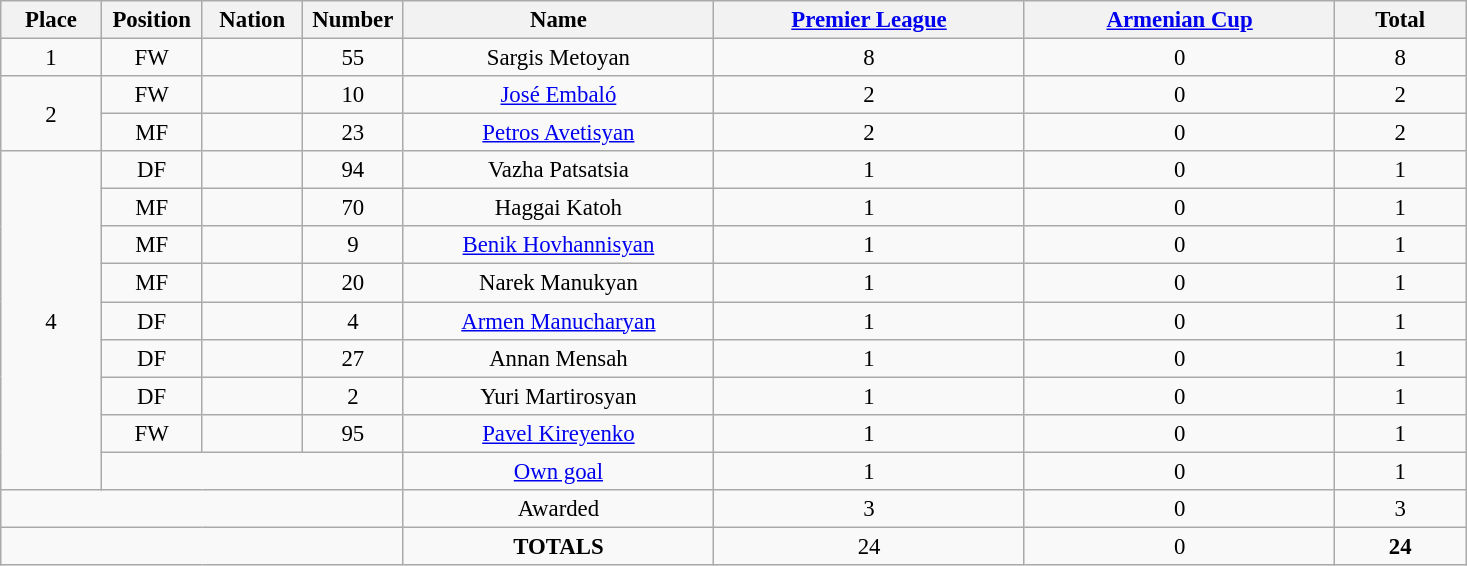<table class="wikitable" style="font-size: 95%; text-align: center;">
<tr>
<th width=60>Place</th>
<th width=60>Position</th>
<th width=60>Nation</th>
<th width=60>Number</th>
<th width=200>Name</th>
<th width=200><a href='#'>Premier League</a></th>
<th width=200><a href='#'>Armenian Cup</a></th>
<th width=80><strong>Total</strong></th>
</tr>
<tr>
<td>1</td>
<td>FW</td>
<td></td>
<td>55</td>
<td>Sargis Metoyan</td>
<td>8</td>
<td>0</td>
<td>8</td>
</tr>
<tr>
<td rowspan="2">2</td>
<td>FW</td>
<td></td>
<td>10</td>
<td><a href='#'>José Embaló</a></td>
<td>2</td>
<td>0</td>
<td>2</td>
</tr>
<tr>
<td>MF</td>
<td></td>
<td>23</td>
<td><a href='#'>Petros Avetisyan</a></td>
<td>2</td>
<td>0</td>
<td>2</td>
</tr>
<tr>
<td rowspan="9">4</td>
<td>DF</td>
<td></td>
<td>94</td>
<td>Vazha Patsatsia</td>
<td>1</td>
<td>0</td>
<td>1</td>
</tr>
<tr>
<td>MF</td>
<td></td>
<td>70</td>
<td>Haggai Katoh</td>
<td>1</td>
<td>0</td>
<td>1</td>
</tr>
<tr>
<td>MF</td>
<td></td>
<td>9</td>
<td><a href='#'>Benik Hovhannisyan</a></td>
<td>1</td>
<td>0</td>
<td>1</td>
</tr>
<tr>
<td>MF</td>
<td></td>
<td>20</td>
<td>Narek Manukyan</td>
<td>1</td>
<td>0</td>
<td>1</td>
</tr>
<tr>
<td>DF</td>
<td></td>
<td>4</td>
<td><a href='#'>Armen Manucharyan</a></td>
<td>1</td>
<td>0</td>
<td>1</td>
</tr>
<tr>
<td>DF</td>
<td></td>
<td>27</td>
<td>Annan Mensah</td>
<td>1</td>
<td>0</td>
<td>1</td>
</tr>
<tr>
<td>DF</td>
<td></td>
<td>2</td>
<td>Yuri Martirosyan</td>
<td>1</td>
<td>0</td>
<td>1</td>
</tr>
<tr>
<td>FW</td>
<td></td>
<td>95</td>
<td><a href='#'>Pavel Kireyenko</a></td>
<td>1</td>
<td>0</td>
<td>1</td>
</tr>
<tr>
<td colspan="3"></td>
<td><a href='#'>Own goal</a></td>
<td>1</td>
<td>0</td>
<td>1</td>
</tr>
<tr>
<td colspan="4"></td>
<td>Awarded</td>
<td>3</td>
<td>0</td>
<td>3</td>
</tr>
<tr>
<td colspan="4"></td>
<td><strong>TOTALS</strong></td>
<td>24</td>
<td>0</td>
<td><strong>24</strong></td>
</tr>
</table>
